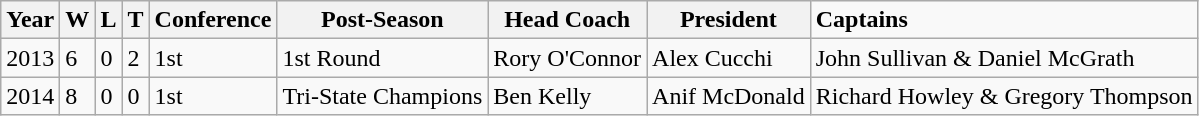<table class="wikitable sortable">
<tr>
<th>Year</th>
<th>W</th>
<th>L</th>
<th>T</th>
<th>Conference</th>
<th>Post-Season</th>
<th>Head Coach</th>
<th>President</th>
<td><strong>Captains</strong></td>
</tr>
<tr>
<td>2013</td>
<td>6</td>
<td>0</td>
<td>2</td>
<td>1st</td>
<td>1st Round</td>
<td>Rory O'Connor</td>
<td>Alex Cucchi</td>
<td>John Sullivan & Daniel McGrath</td>
</tr>
<tr>
<td>2014</td>
<td>8</td>
<td>0</td>
<td>0</td>
<td>1st</td>
<td>Tri-State Champions</td>
<td>Ben Kelly</td>
<td>Anif McDonald</td>
<td>Richard Howley & Gregory Thompson</td>
</tr>
</table>
